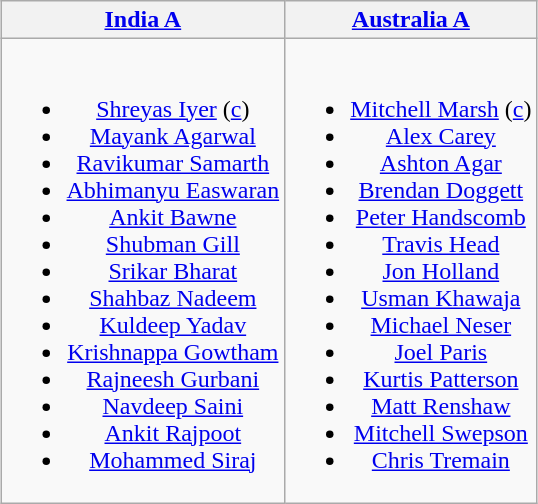<table class="wikitable" style="text-align:center; margin:auto">
<tr>
<th> <a href='#'>India A</a></th>
<th> <a href='#'>Australia A</a></th>
</tr>
<tr style="vertical-align:top">
<td><br><ul><li><a href='#'>Shreyas Iyer</a> (<a href='#'>c</a>)</li><li><a href='#'>Mayank Agarwal</a></li><li><a href='#'>Ravikumar Samarth</a></li><li><a href='#'>Abhimanyu Easwaran</a></li><li><a href='#'>Ankit Bawne</a></li><li><a href='#'>Shubman Gill</a></li><li><a href='#'>Srikar Bharat</a></li><li><a href='#'>Shahbaz Nadeem</a></li><li><a href='#'>Kuldeep Yadav</a></li><li><a href='#'>Krishnappa Gowtham</a></li><li><a href='#'>Rajneesh Gurbani</a></li><li><a href='#'>Navdeep Saini</a></li><li><a href='#'>Ankit Rajpoot</a></li><li><a href='#'>Mohammed Siraj</a></li></ul></td>
<td><br><ul><li><a href='#'>Mitchell Marsh</a> (<a href='#'>c</a>)</li><li><a href='#'>Alex Carey</a></li><li><a href='#'>Ashton Agar</a></li><li><a href='#'>Brendan Doggett</a></li><li><a href='#'>Peter Handscomb</a></li><li><a href='#'>Travis Head</a></li><li><a href='#'>Jon Holland</a></li><li><a href='#'>Usman Khawaja</a></li><li><a href='#'>Michael Neser</a></li><li><a href='#'>Joel Paris</a></li><li><a href='#'>Kurtis Patterson</a></li><li><a href='#'>Matt Renshaw</a></li><li><a href='#'>Mitchell Swepson</a></li><li><a href='#'>Chris Tremain</a></li></ul></td>
</tr>
</table>
